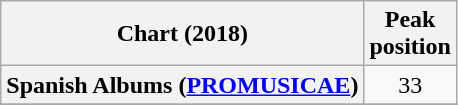<table class="wikitable sortable plainrowheaders" style="text-align:center">
<tr>
<th scope="col">Chart (2018)</th>
<th scope="col">Peak<br> position</th>
</tr>
<tr>
<th scope="row">Spanish Albums (<a href='#'>PROMUSICAE</a>)</th>
<td>33</td>
</tr>
<tr>
</tr>
<tr>
</tr>
</table>
